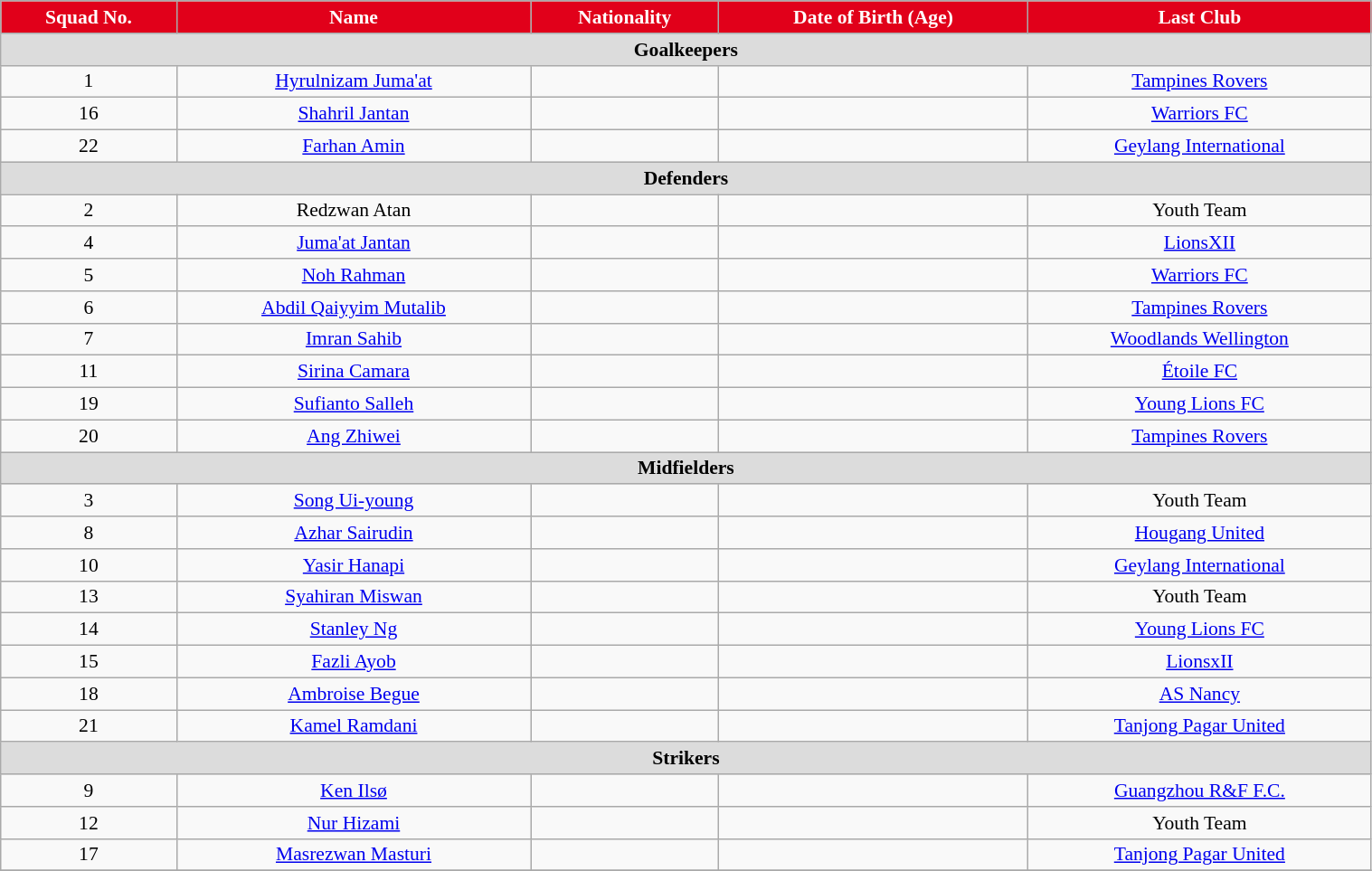<table class="wikitable" style="text-align:center; font-size:90%; width:80%;">
<tr>
<th style="background:#e1001a; color:white; text-align:center;">Squad No.</th>
<th style="background:#e1001a; color:white; text-align:center;">Name</th>
<th style="background:#e1001a; color:white; text-align:center;">Nationality</th>
<th style="background:#e1001a; color:white; text-align:center;">Date of Birth (Age)</th>
<th style="background:#e1001a; color:white; text-align:center;">Last Club</th>
</tr>
<tr>
<th colspan="5" style="background:#dcdcdc; text-align:center">Goalkeepers</th>
</tr>
<tr>
<td>1</td>
<td><a href='#'>Hyrulnizam Juma'at</a></td>
<td></td>
<td></td>
<td> <a href='#'>Tampines Rovers</a></td>
</tr>
<tr>
<td>16</td>
<td><a href='#'>Shahril Jantan</a></td>
<td></td>
<td></td>
<td> <a href='#'>Warriors FC</a></td>
</tr>
<tr>
<td>22</td>
<td><a href='#'>Farhan Amin</a></td>
<td></td>
<td></td>
<td> <a href='#'>Geylang International</a></td>
</tr>
<tr>
<th colspan="5" style="background:#dcdcdc; text-align:center">Defenders</th>
</tr>
<tr>
<td>2</td>
<td>Redzwan Atan</td>
<td></td>
<td></td>
<td>Youth Team</td>
</tr>
<tr>
<td>4</td>
<td><a href='#'>Juma'at Jantan</a></td>
<td></td>
<td></td>
<td> <a href='#'>LionsXII</a></td>
</tr>
<tr>
<td>5</td>
<td><a href='#'>Noh Rahman</a></td>
<td></td>
<td></td>
<td> <a href='#'>Warriors FC</a></td>
</tr>
<tr>
<td>6</td>
<td><a href='#'>Abdil Qaiyyim Mutalib</a></td>
<td></td>
<td></td>
<td> <a href='#'>Tampines Rovers</a></td>
</tr>
<tr>
<td>7</td>
<td><a href='#'>Imran Sahib</a></td>
<td></td>
<td></td>
<td> <a href='#'>Woodlands Wellington</a></td>
</tr>
<tr>
<td>11</td>
<td><a href='#'>Sirina Camara</a></td>
<td></td>
<td></td>
<td> <a href='#'>Étoile FC</a></td>
</tr>
<tr>
<td>19</td>
<td><a href='#'>Sufianto Salleh</a></td>
<td></td>
<td></td>
<td> <a href='#'>Young Lions FC</a></td>
</tr>
<tr>
<td>20</td>
<td><a href='#'>Ang Zhiwei</a></td>
<td></td>
<td></td>
<td> <a href='#'>Tampines Rovers</a></td>
</tr>
<tr>
<th colspan="5" style="background:#dcdcdc; text-align:center">Midfielders</th>
</tr>
<tr>
<td>3</td>
<td><a href='#'>Song Ui-young</a></td>
<td></td>
<td></td>
<td>Youth Team</td>
</tr>
<tr>
<td>8</td>
<td><a href='#'>Azhar Sairudin</a></td>
<td></td>
<td></td>
<td> <a href='#'>Hougang United</a></td>
</tr>
<tr>
<td>10</td>
<td><a href='#'>Yasir Hanapi</a></td>
<td></td>
<td></td>
<td> <a href='#'>Geylang International</a></td>
</tr>
<tr>
<td>13</td>
<td><a href='#'>Syahiran Miswan</a></td>
<td></td>
<td></td>
<td>Youth Team</td>
</tr>
<tr>
<td>14</td>
<td><a href='#'>Stanley Ng</a></td>
<td></td>
<td></td>
<td> <a href='#'>Young Lions FC</a></td>
</tr>
<tr>
<td>15</td>
<td><a href='#'>Fazli Ayob</a></td>
<td></td>
<td></td>
<td> <a href='#'>LionsxII</a></td>
</tr>
<tr>
<td>18</td>
<td><a href='#'>Ambroise Begue</a></td>
<td></td>
<td></td>
<td> <a href='#'>AS Nancy</a></td>
</tr>
<tr>
<td>21</td>
<td><a href='#'>Kamel Ramdani</a></td>
<td></td>
<td></td>
<td> <a href='#'>Tanjong Pagar United</a></td>
</tr>
<tr>
<th colspan="5" style="background:#dcdcdc; text-align:center">Strikers</th>
</tr>
<tr>
<td>9</td>
<td><a href='#'>Ken Ilsø</a></td>
<td></td>
<td></td>
<td> <a href='#'>Guangzhou R&F F.C.</a></td>
</tr>
<tr>
<td>12</td>
<td><a href='#'>Nur Hizami</a></td>
<td></td>
<td></td>
<td>Youth Team</td>
</tr>
<tr>
<td>17</td>
<td><a href='#'>Masrezwan Masturi</a></td>
<td></td>
<td></td>
<td> <a href='#'>Tanjong Pagar United</a></td>
</tr>
<tr>
</tr>
</table>
